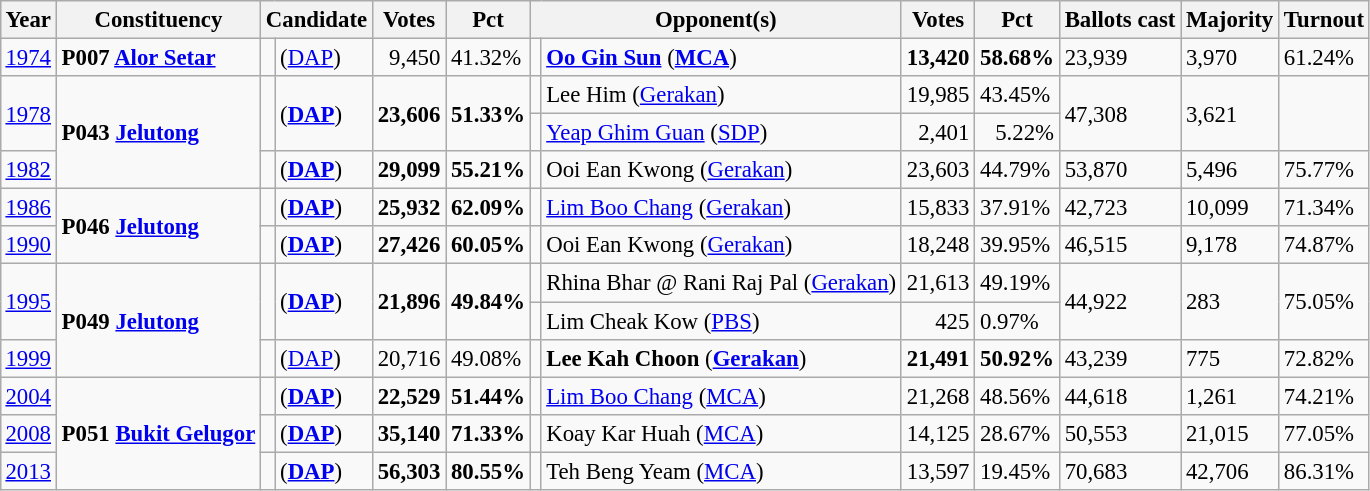<table class="wikitable" style="margin:0.5em ; font-size:95%">
<tr>
<th>Year</th>
<th>Constituency</th>
<th colspan=2>Candidate</th>
<th>Votes</th>
<th>Pct</th>
<th colspan=2>Opponent(s)</th>
<th>Votes</th>
<th>Pct</th>
<th>Ballots cast</th>
<th>Majority</th>
<th>Turnout</th>
</tr>
<tr>
<td><a href='#'>1974</a></td>
<td><strong>P007 <a href='#'>Alor Setar</a></strong></td>
<td></td>
<td> (<a href='#'>DAP</a>)</td>
<td align="right">9,450</td>
<td>41.32%</td>
<td></td>
<td><strong><a href='#'>Oo Gin Sun</a></strong> (<a href='#'><strong>MCA</strong></a>)</td>
<td align="right"><strong>13,420</strong></td>
<td><strong>58.68%</strong></td>
<td>23,939</td>
<td>3,970</td>
<td>61.24%</td>
</tr>
<tr>
<td rowspan=2><a href='#'>1978</a></td>
<td rowspan=3><strong>P043 <a href='#'>Jelutong</a></strong></td>
<td rowspan=2 ></td>
<td rowspan=2> (<a href='#'><strong>DAP</strong></a>)</td>
<td rowspan=2 align="right"><strong>23,606</strong></td>
<td rowspan=2><strong>51.33%</strong></td>
<td></td>
<td>Lee Him (<a href='#'>Gerakan</a>)</td>
<td align="right">19,985</td>
<td>43.45%</td>
<td rowspan=2>47,308</td>
<td rowspan=2>3,621</td>
<td rowspan=2></td>
</tr>
<tr>
<td bgcolor=></td>
<td><a href='#'>Yeap Ghim Guan</a> (<a href='#'>SDP</a>)</td>
<td align="right">2,401</td>
<td align="right">5.22%</td>
</tr>
<tr>
<td><a href='#'>1982</a></td>
<td></td>
<td> (<a href='#'><strong>DAP</strong></a>)</td>
<td align="right"><strong>29,099</strong></td>
<td><strong>55.21%</strong></td>
<td></td>
<td>Ooi Ean Kwong (<a href='#'>Gerakan</a>)</td>
<td align="right">23,603</td>
<td>44.79%</td>
<td>53,870</td>
<td>5,496</td>
<td>75.77%</td>
</tr>
<tr>
<td><a href='#'>1986</a></td>
<td rowspan=2><strong>P046 <a href='#'>Jelutong</a></strong></td>
<td></td>
<td> (<a href='#'><strong>DAP</strong></a>)</td>
<td align="right"><strong>25,932</strong></td>
<td><strong>62.09%</strong></td>
<td></td>
<td><a href='#'>Lim Boo Chang</a> (<a href='#'>Gerakan</a>)</td>
<td align="right">15,833</td>
<td>37.91%</td>
<td>42,723</td>
<td>10,099</td>
<td>71.34%</td>
</tr>
<tr>
<td><a href='#'>1990</a></td>
<td></td>
<td> (<a href='#'><strong>DAP</strong></a>)</td>
<td align="right"><strong>27,426</strong></td>
<td><strong>60.05%</strong></td>
<td></td>
<td>Ooi Ean Kwong (<a href='#'>Gerakan</a>)</td>
<td align="right">18,248</td>
<td>39.95%</td>
<td>46,515</td>
<td>9,178</td>
<td>74.87%</td>
</tr>
<tr>
<td rowspan=2><a href='#'>1995</a></td>
<td rowspan=3><strong>P049 <a href='#'>Jelutong</a></strong></td>
<td rowspan=2 ></td>
<td rowspan=2> (<a href='#'><strong>DAP</strong></a>)</td>
<td rowspan=2 align="right"><strong>21,896</strong></td>
<td rowspan=2><strong>49.84%</strong></td>
<td></td>
<td>Rhina Bhar @ Rani Raj Pal (<a href='#'>Gerakan</a>)</td>
<td align="right">21,613</td>
<td>49.19%</td>
<td rowspan=2>44,922</td>
<td rowspan=2>283</td>
<td rowspan=2>75.05%</td>
</tr>
<tr>
<td></td>
<td>Lim Cheak Kow (<a href='#'>PBS</a>)</td>
<td align="right">425</td>
<td>0.97%</td>
</tr>
<tr>
<td><a href='#'>1999</a></td>
<td></td>
<td> (<a href='#'>DAP</a>)</td>
<td align="right">20,716</td>
<td>49.08%</td>
<td></td>
<td><strong>Lee Kah Choon</strong> (<a href='#'><strong>Gerakan</strong></a>)</td>
<td align="right"><strong>21,491</strong></td>
<td><strong>50.92%</strong></td>
<td>43,239</td>
<td>775</td>
<td>72.82%</td>
</tr>
<tr>
<td><a href='#'>2004</a></td>
<td rowspan=3><strong>P051 <a href='#'>Bukit Gelugor</a></strong></td>
<td></td>
<td> (<a href='#'><strong>DAP</strong></a>)</td>
<td align="right"><strong>22,529</strong></td>
<td><strong>51.44%</strong></td>
<td></td>
<td><a href='#'>Lim Boo Chang</a> (<a href='#'>MCA</a>)</td>
<td align="right">21,268</td>
<td>48.56%</td>
<td>44,618</td>
<td>1,261</td>
<td>74.21%</td>
</tr>
<tr>
<td><a href='#'>2008</a></td>
<td></td>
<td> (<a href='#'><strong>DAP</strong></a>)</td>
<td align="right"><strong>35,140</strong></td>
<td><strong>71.33%</strong></td>
<td></td>
<td>Koay Kar Huah (<a href='#'>MCA</a>)</td>
<td align="right">14,125</td>
<td>28.67%</td>
<td>50,553</td>
<td>21,015</td>
<td>77.05%</td>
</tr>
<tr>
<td><a href='#'>2013</a></td>
<td></td>
<td> (<a href='#'><strong>DAP</strong></a>)</td>
<td align="right"><strong>56,303</strong></td>
<td><strong>80.55%</strong></td>
<td></td>
<td>Teh Beng Yeam (<a href='#'>MCA</a>)</td>
<td align="right">13,597</td>
<td>19.45%</td>
<td>70,683</td>
<td>42,706</td>
<td>86.31%</td>
</tr>
</table>
